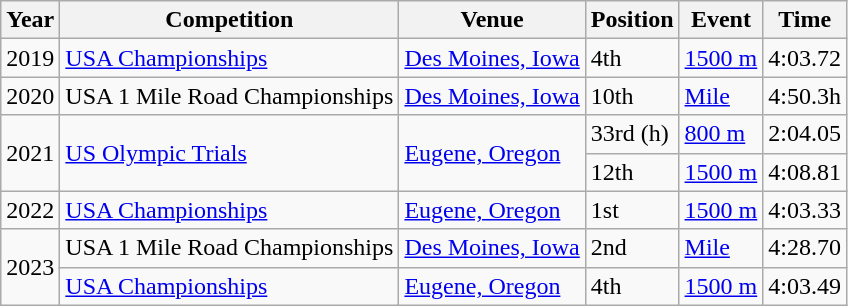<table class="wikitable">
<tr>
<th>Year</th>
<th>Competition</th>
<th>Venue</th>
<th>Position</th>
<th>Event</th>
<th>Time</th>
</tr>
<tr>
<td>2019</td>
<td><a href='#'>USA Championships</a></td>
<td><a href='#'>Des Moines, Iowa</a></td>
<td>4th</td>
<td><a href='#'>1500 m</a></td>
<td>4:03.72</td>
</tr>
<tr>
<td>2020</td>
<td>USA 1 Mile Road Championships</td>
<td><a href='#'>Des Moines, Iowa</a></td>
<td>10th</td>
<td><a href='#'>Mile</a></td>
<td>4:50.3h</td>
</tr>
<tr>
<td rowspan="2">2021</td>
<td rowspan="2"><a href='#'>US Olympic Trials</a></td>
<td rowspan="2"><a href='#'>Eugene, Oregon</a></td>
<td>33rd (h)</td>
<td><a href='#'>800 m</a></td>
<td>2:04.05</td>
</tr>
<tr>
<td>12th</td>
<td><a href='#'>1500 m</a></td>
<td>4:08.81</td>
</tr>
<tr>
<td>2022</td>
<td><a href='#'>USA Championships</a></td>
<td><a href='#'>Eugene, Oregon</a></td>
<td>1st</td>
<td><a href='#'>1500 m</a></td>
<td>4:03.33</td>
</tr>
<tr>
<td rowspan="2">2023</td>
<td>USA 1 Mile Road Championships</td>
<td><a href='#'>Des Moines, Iowa</a></td>
<td>2nd</td>
<td><a href='#'>Mile</a></td>
<td>4:28.70</td>
</tr>
<tr>
<td><a href='#'>USA Championships</a></td>
<td><a href='#'>Eugene, Oregon</a></td>
<td>4th</td>
<td><a href='#'>1500 m</a></td>
<td>4:03.49</td>
</tr>
</table>
